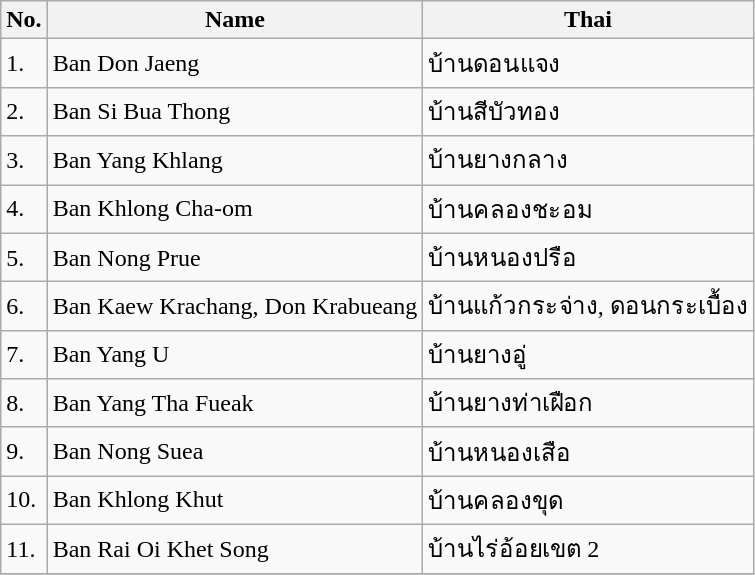<table class="wikitable sortable">
<tr>
<th>No.</th>
<th>Name</th>
<th>Thai</th>
</tr>
<tr>
<td>1.</td>
<td>Ban Don Jaeng</td>
<td>บ้านดอนแจง</td>
</tr>
<tr>
<td>2.</td>
<td>Ban Si Bua Thong</td>
<td>บ้านสีบัวทอง</td>
</tr>
<tr>
<td>3.</td>
<td>Ban Yang Khlang</td>
<td>บ้านยางกลาง</td>
</tr>
<tr>
<td>4.</td>
<td>Ban Khlong Cha-om</td>
<td>บ้านคลองชะอม</td>
</tr>
<tr>
<td>5.</td>
<td>Ban Nong Prue</td>
<td>บ้านหนองปรือ</td>
</tr>
<tr>
<td>6.</td>
<td>Ban Kaew Krachang, Don Krabueang</td>
<td>บ้านแก้วกระจ่าง, ดอนกระเบื้อง</td>
</tr>
<tr>
<td>7.</td>
<td>Ban Yang U</td>
<td>บ้านยางอู่</td>
</tr>
<tr>
<td>8.</td>
<td>Ban Yang Tha Fueak</td>
<td>บ้านยางท่าเฝือก</td>
</tr>
<tr>
<td>9.</td>
<td>Ban Nong Suea</td>
<td>บ้านหนองเสือ</td>
</tr>
<tr>
<td>10.</td>
<td>Ban Khlong Khut</td>
<td>บ้านคลองขุด</td>
</tr>
<tr>
<td>11.</td>
<td>Ban Rai Oi Khet Song</td>
<td>บ้านไร่อ้อยเขต 2</td>
</tr>
<tr>
</tr>
</table>
